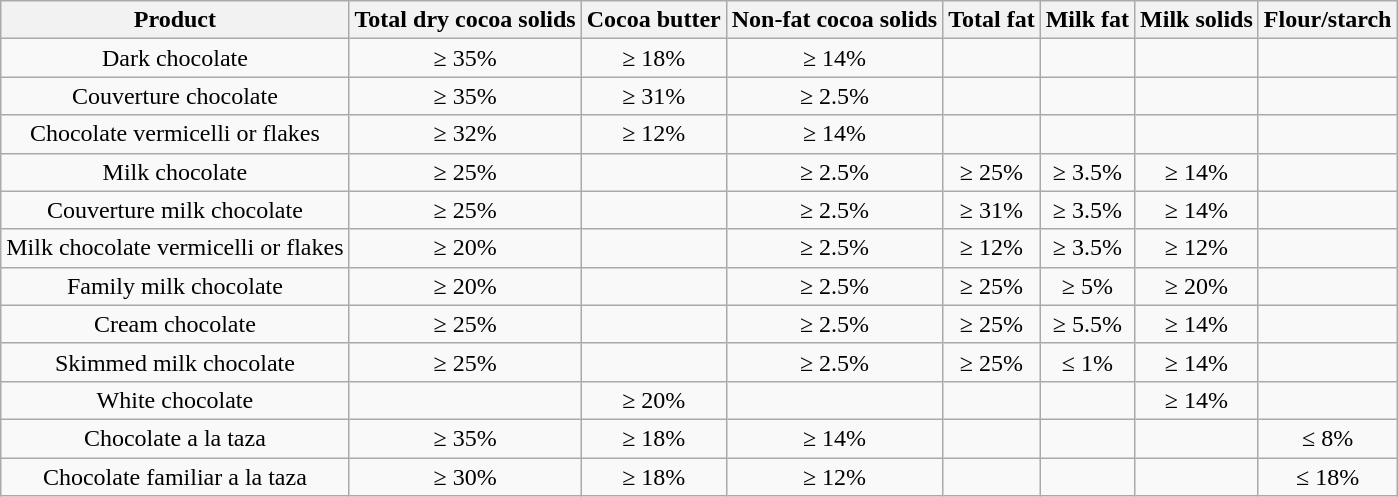<table class="wikitable">
<tr>
<th scope="col">Product</th>
<th scope="col">Total dry cocoa solids</th>
<th scope="col">Cocoa butter</th>
<th scope="col">Non-fat cocoa solids</th>
<th scope="col">Total fat</th>
<th scope="col">Milk fat</th>
<th scope="col">Milk solids</th>
<th scope="col">Flour/starch</th>
</tr>
<tr>
<td align="center" scope="row">Dark chocolate</td>
<td align="center">≥ 35%</td>
<td align="center">≥ 18%</td>
<td align="center">≥ 14%</td>
<td></td>
<td></td>
<td></td>
<td></td>
</tr>
<tr>
<td align="center" scope="row">Couverture chocolate</td>
<td align="center">≥ 35%</td>
<td align="center">≥ 31%</td>
<td align="center">≥ 2.5%</td>
<td></td>
<td></td>
<td></td>
<td></td>
</tr>
<tr>
<td align="center" scope="row">Chocolate vermicelli or flakes</td>
<td align="center">≥ 32%</td>
<td align="center">≥ 12%</td>
<td align="center">≥ 14%</td>
<td></td>
<td></td>
<td></td>
<td></td>
</tr>
<tr>
<td align="center" scope="row">Milk chocolate</td>
<td align="center">≥ 25%</td>
<td></td>
<td align="center">≥ 2.5%</td>
<td align="center">≥ 25%</td>
<td align="center">≥ 3.5%</td>
<td align="center">≥ 14%</td>
<td></td>
</tr>
<tr>
<td align="center" scope="row">Couverture milk chocolate</td>
<td align="center">≥ 25%</td>
<td></td>
<td align="center">≥ 2.5%</td>
<td align="center">≥ 31%</td>
<td align="center">≥ 3.5%</td>
<td align="center">≥ 14%</td>
<td></td>
</tr>
<tr>
<td align="center" scope="row">Milk chocolate vermicelli or flakes</td>
<td align="center">≥ 20%</td>
<td></td>
<td align="center">≥ 2.5%</td>
<td align="center">≥ 12%</td>
<td align="center">≥ 3.5%</td>
<td align="center">≥ 12%</td>
<td></td>
</tr>
<tr>
<td align="center" scope="row">Family milk chocolate</td>
<td align="center">≥ 20%</td>
<td></td>
<td align="center">≥ 2.5%</td>
<td align="center">≥ 25%</td>
<td align="center">≥ 5%</td>
<td align="center">≥ 20%</td>
<td></td>
</tr>
<tr>
<td align="center" scope="row">Cream chocolate</td>
<td align="center">≥ 25%</td>
<td></td>
<td align="center">≥ 2.5%</td>
<td align="center">≥ 25%</td>
<td align="center">≥ 5.5%</td>
<td align="center">≥ 14%</td>
<td></td>
</tr>
<tr>
<td align="center" scope="row">Skimmed milk chocolate</td>
<td align="center">≥ 25%</td>
<td></td>
<td align="center">≥ 2.5%</td>
<td align="center">≥ 25%</td>
<td align="center">≤ 1%</td>
<td align="center">≥ 14%</td>
<td></td>
</tr>
<tr>
<td align="center" scope="row">White chocolate</td>
<td></td>
<td align="center">≥ 20%</td>
<td></td>
<td></td>
<td></td>
<td align="center">≥ 14%</td>
<td></td>
</tr>
<tr>
<td align="center" scope="row">Chocolate a la taza</td>
<td align="center">≥ 35%</td>
<td align="center">≥ 18%</td>
<td align="center">≥ 14%</td>
<td></td>
<td></td>
<td></td>
<td align="center">≤ 8%</td>
</tr>
<tr>
<td align="center">Chocolate familiar a la taza</td>
<td align="center">≥ 30%</td>
<td align="center">≥ 18%</td>
<td align="center">≥ 12%</td>
<td></td>
<td></td>
<td></td>
<td align="center">≤ 18%</td>
</tr>
</table>
